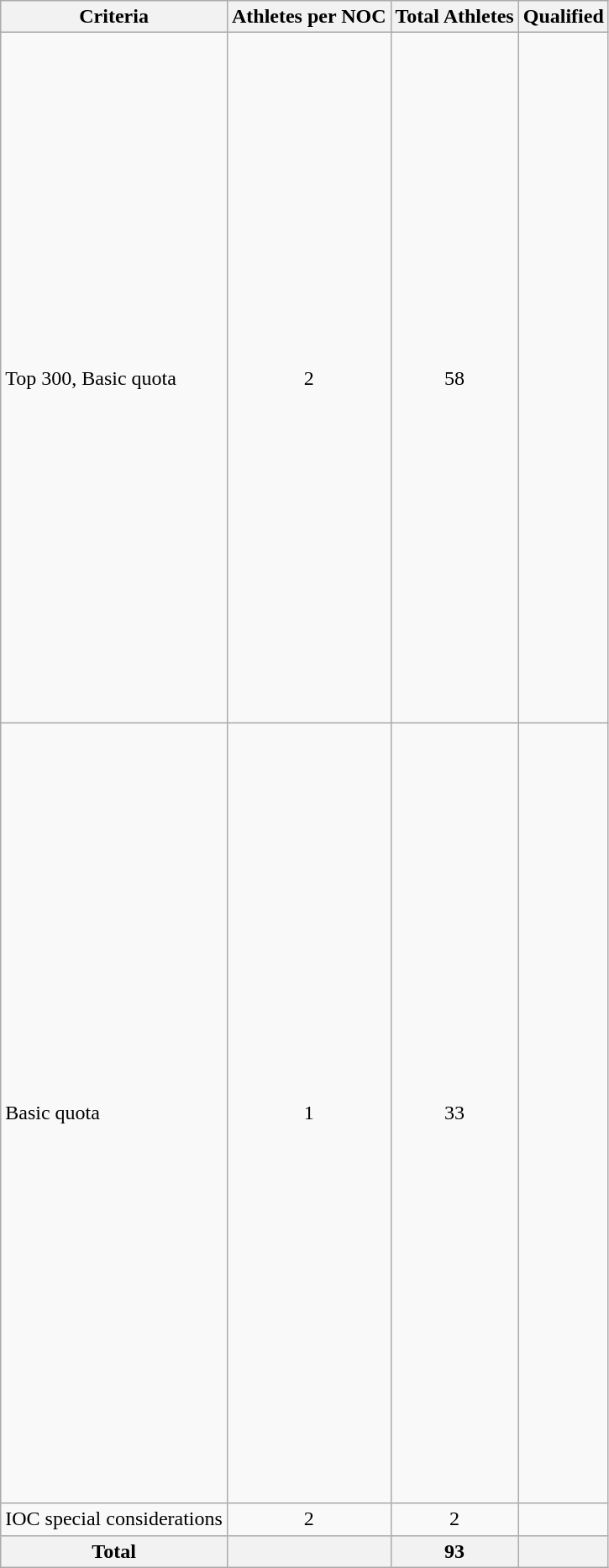<table class="wikitable">
<tr>
<th>Criteria</th>
<th>Athletes per NOC</th>
<th>Total Athletes</th>
<th>Qualified</th>
</tr>
<tr>
<td>Top 300, Basic quota</td>
<td align=center>2</td>
<td align=center>58</td>
<td><br><br><br><br><br><br><br><br><br><br><br><br><br><br><s></s><br><br><br><br><br><br><br><s></s><br><br><br><br><br><br><br><br><br></td>
</tr>
<tr>
<td>Basic quota</td>
<td align=center>1</td>
<td align=center>33</td>
<td><br><br><br><br><br><br><br><br><br><br><br><s></s><br><br><br><br><br><br><br><br><br><br><br><br><br><s></s><br><br><br><br><br><br><br><br><br><br></td>
</tr>
<tr>
<td>IOC special considerations</td>
<td align=center>2</td>
<td align=center>2</td>
<td></td>
</tr>
<tr>
<th>Total</th>
<th></th>
<th>93</th>
<th></th>
</tr>
</table>
